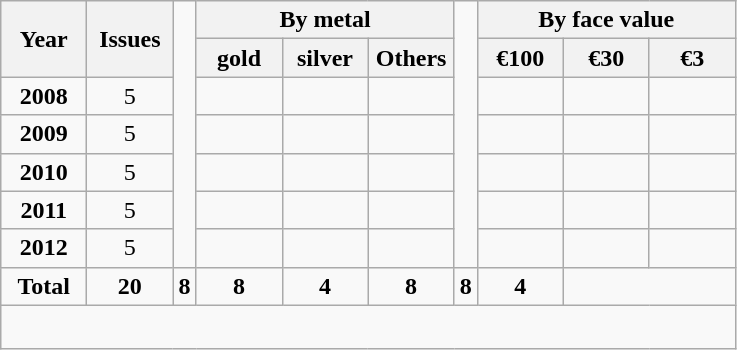<table class="wikitable" style="text-align: center;">
<tr>
<th rowspan="2" style="width:50px;">Year</th>
<th rowspan="2" style="width:50px;">Issues</th>
<td rowspan=7> </td>
<th colspan=3>By metal</th>
<td rowspan=7> </td>
<th colspan=3>By face value</th>
</tr>
<tr>
<th style="width:50px;">gold</th>
<th style="width:50px;">silver</th>
<th style="width:50px;">Others</th>
<th style="width:50px;">€100</th>
<th style="width:50px;">€30</th>
<th style="width:50px;">€3</th>
</tr>
<tr>
<td style="text-align: center;"><strong>2008</strong></td>
<td>5</td>
<td></td>
<td></td>
<td></td>
<td></td>
<td></td>
<td></td>
</tr>
<tr>
<td style="text-align: center;"><strong>2009</strong></td>
<td>5</td>
<td></td>
<td></td>
<td></td>
<td></td>
<td></td>
<td></td>
</tr>
<tr>
<td style="text-align: center;"><strong>2010</strong></td>
<td>5</td>
<td></td>
<td></td>
<td></td>
<td></td>
<td></td>
<td></td>
</tr>
<tr>
<td style="text-align: center;"><strong>2011</strong></td>
<td>5</td>
<td></td>
<td></td>
<td></td>
<td></td>
<td></td>
<td></td>
</tr>
<tr>
<td style="text-align: center;"><strong>2012</strong></td>
<td>5</td>
<td></td>
<td></td>
<td></td>
<td></td>
<td></td>
<td></td>
</tr>
<tr>
<td style="text-align: center;"><strong>Total</strong></td>
<td><strong>20</strong></td>
<td><strong>8</strong></td>
<td><strong>8</strong></td>
<td><strong>4</strong></td>
<td><strong>8</strong></td>
<td><strong>8</strong></td>
<td><strong>4</strong></td>
</tr>
<tr>
<td colspan="10" style="text-align: left; padding: 0;"><br><table>
<tr>
<td style="width: 33%; border: 0;"></td>
<td style="width: 33%; border: 0;"></td>
<td style="width: 33%; border: 0;"></td>
</tr>
</table>
</td>
</tr>
</table>
